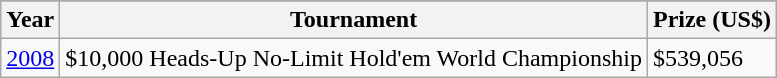<table class="wikitable">
<tr>
</tr>
<tr>
<th>Year</th>
<th>Tournament</th>
<th>Prize (US$)</th>
</tr>
<tr>
<td><a href='#'>2008</a></td>
<td>$10,000 Heads-Up No-Limit Hold'em World Championship</td>
<td>$539,056</td>
</tr>
</table>
